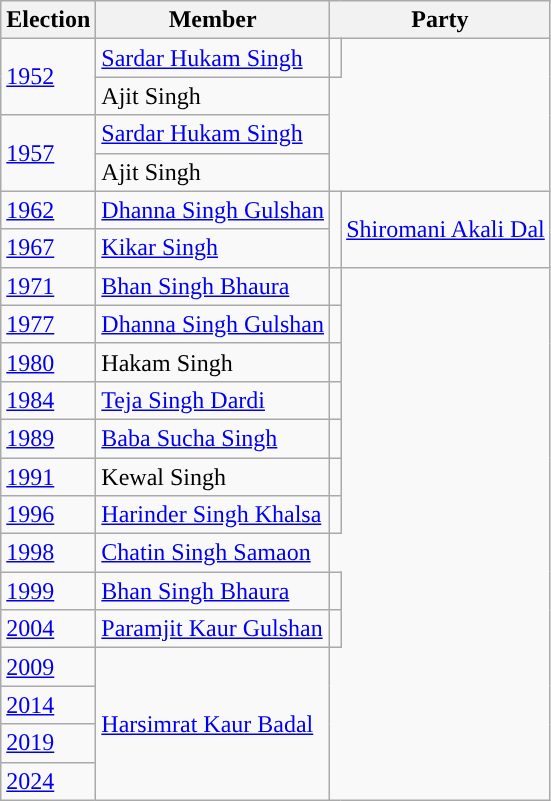<table class="wikitable sortable">
<tr>
<th>Election</th>
<th>Member</th>
<th colspan="2">Party</th>
</tr>
<tr>
<td rowspan="2"><a href='#'>1952</a></td>
<td><a href='#'>Sardar Hukam Singh</a></td>
<td></td>
</tr>
<tr>
<td>Ajit Singh</td>
</tr>
<tr>
<td rowspan="2"><a href='#'>1957</a></td>
<td><a href='#'>Sardar Hukam Singh</a></td>
</tr>
<tr>
<td>Ajit Singh</td>
</tr>
<tr>
<td><a href='#'>1962</a></td>
<td><a href='#'>Dhanna Singh Gulshan</a></td>
<td rowspan="2" style="background-color: "></td>
<td rowspan="2"><a href='#'>Shiromani Akali Dal</a></td>
</tr>
<tr>
<td><a href='#'>1967</a></td>
<td><a href='#'>Kikar Singh</a></td>
</tr>
<tr>
<td><a href='#'>1971</a></td>
<td><a href='#'>Bhan Singh Bhaura</a></td>
<td></td>
</tr>
<tr>
<td><a href='#'>1977</a></td>
<td><a href='#'>Dhanna Singh Gulshan</a></td>
<td></td>
</tr>
<tr>
<td><a href='#'>1980</a></td>
<td>Hakam Singh</td>
<td></td>
</tr>
<tr>
<td><a href='#'>1984</a></td>
<td><a href='#'>Teja Singh Dardi</a></td>
<td></td>
</tr>
<tr>
<td><a href='#'>1989</a></td>
<td><a href='#'>Baba Sucha Singh</a></td>
<td></td>
</tr>
<tr>
<td><a href='#'>1991</a></td>
<td>Kewal Singh</td>
<td></td>
</tr>
<tr>
<td><a href='#'>1996</a></td>
<td><a href='#'>Harinder Singh Khalsa</a></td>
<td></td>
</tr>
<tr>
<td><a href='#'>1998</a></td>
<td><a href='#'>Chatin Singh Samaon</a></td>
</tr>
<tr>
<td><a href='#'>1999</a></td>
<td><a href='#'>Bhan Singh Bhaura</a></td>
<td></td>
</tr>
<tr>
<td><a href='#'>2004</a></td>
<td><a href='#'>Paramjit Kaur Gulshan</a></td>
<td></td>
</tr>
<tr>
<td><a href='#'>2009</a></td>
<td rowspan="4"><a href='#'>Harsimrat Kaur Badal</a></td>
</tr>
<tr>
<td><a href='#'>2014</a></td>
</tr>
<tr>
<td><a href='#'>2019</a></td>
</tr>
<tr>
<td><a href='#'>2024</a></td>
</tr>
</table>
